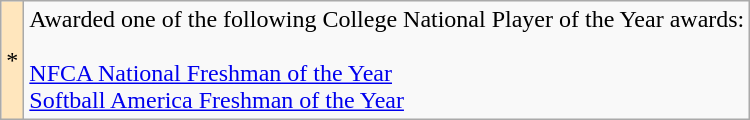<table class="wikitable">
<tr>
<td style="background:#ffe6bd;">*</td>
<td>Awarded one of the following College National Player of the Year awards: <br><br><a href='#'>NFCA National Freshman of the Year</a><br>
<a href='#'>Softball America Freshman of the Year</a></td>
</tr>
</table>
